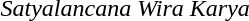<table>
<tr>
<td></td>
<td><em>Satyalancana Wira Karya</em></td>
</tr>
</table>
